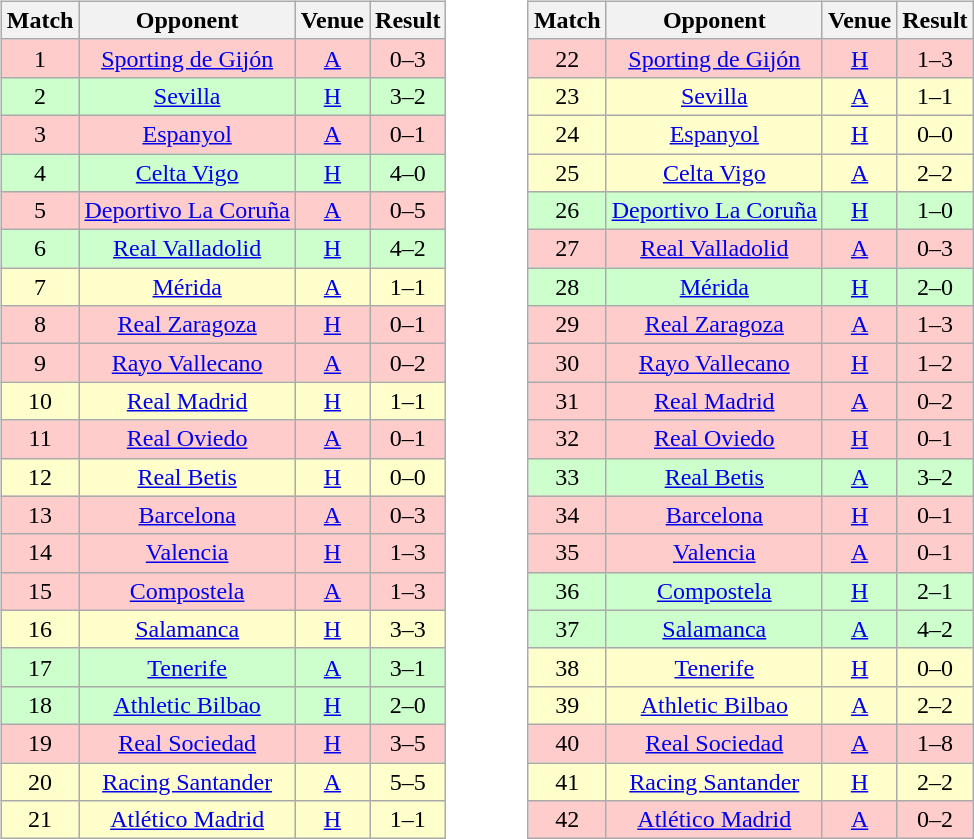<table>
<tr>
<td valign=top width=25%><br><table class="wikitable" style="font-size:100%; text-align:center">
<tr>
<th>Match</th>
<th>Opponent</th>
<th>Venue</th>
<th>Result</th>
</tr>
<tr bgcolor= FFCCCC>
<td>1</td>
<td><a href='#'>Sporting de Gijón</a></td>
<td><a href='#'>A</a></td>
<td>0–3</td>
</tr>
<tr bgcolor= CCFFCC>
<td>2</td>
<td><a href='#'>Sevilla</a></td>
<td><a href='#'>H</a></td>
<td>3–2</td>
</tr>
<tr bgcolor= FFCCCC>
<td>3</td>
<td><a href='#'>Espanyol</a></td>
<td><a href='#'>A</a></td>
<td>0–1</td>
</tr>
<tr bgcolor= CCFFCC>
<td>4</td>
<td><a href='#'>Celta Vigo</a></td>
<td><a href='#'>H</a></td>
<td>4–0</td>
</tr>
<tr bgcolor= FFCCCC>
<td>5</td>
<td><a href='#'>Deportivo La Coruña</a></td>
<td><a href='#'>A</a></td>
<td>0–5</td>
</tr>
<tr bgcolor= CCFFCC>
<td>6</td>
<td><a href='#'>Real Valladolid</a></td>
<td><a href='#'>H</a></td>
<td>4–2</td>
</tr>
<tr bgcolor= FFFFCC>
<td>7</td>
<td><a href='#'>Mérida</a></td>
<td><a href='#'>A</a></td>
<td>1–1</td>
</tr>
<tr bgcolor= FFCCCC>
<td>8</td>
<td><a href='#'>Real Zaragoza</a></td>
<td><a href='#'>H</a></td>
<td>0–1</td>
</tr>
<tr bgcolor= FFCCCC>
<td>9</td>
<td><a href='#'>Rayo Vallecano</a></td>
<td><a href='#'>A</a></td>
<td>0–2</td>
</tr>
<tr bgcolor= FFFFCC>
<td>10</td>
<td><a href='#'>Real Madrid</a></td>
<td><a href='#'>H</a></td>
<td>1–1</td>
</tr>
<tr bgcolor= FFCCCC>
<td>11</td>
<td><a href='#'>Real Oviedo</a></td>
<td><a href='#'>A</a></td>
<td>0–1</td>
</tr>
<tr bgcolor= FFFFCC>
<td>12</td>
<td><a href='#'>Real Betis</a></td>
<td><a href='#'>H</a></td>
<td>0–0</td>
</tr>
<tr bgcolor= FFCCCC>
<td>13</td>
<td><a href='#'>Barcelona</a></td>
<td><a href='#'>A</a></td>
<td>0–3</td>
</tr>
<tr bgcolor= FFCCCC>
<td>14</td>
<td><a href='#'>Valencia</a></td>
<td><a href='#'>H</a></td>
<td>1–3</td>
</tr>
<tr bgcolor= FFCCCC>
<td>15</td>
<td><a href='#'>Compostela</a></td>
<td><a href='#'>A</a></td>
<td>1–3</td>
</tr>
<tr bgcolor= FFFFCC>
<td>16</td>
<td><a href='#'>Salamanca</a></td>
<td><a href='#'>H</a></td>
<td>3–3</td>
</tr>
<tr bgcolor= CCFFCC>
<td>17</td>
<td><a href='#'>Tenerife</a></td>
<td><a href='#'>A</a></td>
<td>3–1</td>
</tr>
<tr bgcolor= CCFFCC>
<td>18</td>
<td><a href='#'>Athletic Bilbao</a></td>
<td><a href='#'>H</a></td>
<td>2–0</td>
</tr>
<tr bgcolor= FFCCCC>
<td>19</td>
<td><a href='#'>Real Sociedad</a></td>
<td><a href='#'>H</a></td>
<td>3–5</td>
</tr>
<tr bgcolor= FFFFCC>
<td>20</td>
<td><a href='#'>Racing Santander</a></td>
<td><a href='#'>A</a></td>
<td>5–5</td>
</tr>
<tr bgcolor= FFFFCC>
<td>21</td>
<td><a href='#'>Atlético Madrid</a></td>
<td><a href='#'>H</a></td>
<td>1–1</td>
</tr>
</table>
</td>
<td valign="top" width=65%><br><table class="wikitable" style="font-size:100%; text-align:center">
<tr>
<th>Match</th>
<th>Opponent</th>
<th>Venue</th>
<th>Result</th>
</tr>
<tr bgcolor= FFCCCC>
<td>22</td>
<td><a href='#'>Sporting de Gijón</a></td>
<td><a href='#'>H</a></td>
<td>1–3</td>
</tr>
<tr bgcolor= FFFFCC>
<td>23</td>
<td><a href='#'>Sevilla</a></td>
<td><a href='#'>A</a></td>
<td>1–1</td>
</tr>
<tr bgcolor= FFFFCC>
<td>24</td>
<td><a href='#'>Espanyol</a></td>
<td><a href='#'>H</a></td>
<td>0–0</td>
</tr>
<tr bgcolor= FFFFCC>
<td>25</td>
<td><a href='#'>Celta Vigo</a></td>
<td><a href='#'>A</a></td>
<td>2–2</td>
</tr>
<tr bgcolor= CCFFCC>
<td>26</td>
<td><a href='#'>Deportivo La Coruña</a></td>
<td><a href='#'>H</a></td>
<td>1–0</td>
</tr>
<tr bgcolor= FFCCCC>
<td>27</td>
<td><a href='#'>Real Valladolid</a></td>
<td><a href='#'>A</a></td>
<td>0–3</td>
</tr>
<tr bgcolor= CCFFCC>
<td>28</td>
<td><a href='#'>Mérida</a></td>
<td><a href='#'>H</a></td>
<td>2–0</td>
</tr>
<tr bgcolor= FFCCCC>
<td>29</td>
<td><a href='#'>Real Zaragoza</a></td>
<td><a href='#'>A</a></td>
<td>1–3</td>
</tr>
<tr bgcolor= FFCCCC>
<td>30</td>
<td><a href='#'>Rayo Vallecano</a></td>
<td><a href='#'>H</a></td>
<td>1–2</td>
</tr>
<tr bgcolor= FFCCCC>
<td>31</td>
<td><a href='#'>Real Madrid</a></td>
<td><a href='#'>A</a></td>
<td>0–2</td>
</tr>
<tr bgcolor= FFCCCC>
<td>32</td>
<td><a href='#'>Real Oviedo</a></td>
<td><a href='#'>H</a></td>
<td>0–1</td>
</tr>
<tr bgcolor= CCFFCC>
<td>33</td>
<td><a href='#'>Real Betis</a></td>
<td><a href='#'>A</a></td>
<td>3–2</td>
</tr>
<tr bgcolor= FFCCCC>
<td>34</td>
<td><a href='#'>Barcelona</a></td>
<td><a href='#'>H</a></td>
<td>0–1</td>
</tr>
<tr bgcolor= FFCCCC>
<td>35</td>
<td><a href='#'>Valencia</a></td>
<td><a href='#'>A</a></td>
<td>0–1</td>
</tr>
<tr bgcolor= CCFFCC>
<td>36</td>
<td><a href='#'>Compostela</a></td>
<td><a href='#'>H</a></td>
<td>2–1</td>
</tr>
<tr bgcolor= CCFFCC>
<td>37</td>
<td><a href='#'>Salamanca</a></td>
<td><a href='#'>A</a></td>
<td>4–2</td>
</tr>
<tr bgcolor= FFFFCC>
<td>38</td>
<td><a href='#'>Tenerife</a></td>
<td><a href='#'>H</a></td>
<td>0–0</td>
</tr>
<tr bgcolor= FFFFCC>
<td>39</td>
<td><a href='#'>Athletic Bilbao</a></td>
<td><a href='#'>A</a></td>
<td>2–2</td>
</tr>
<tr bgcolor= FFCCCC>
<td>40</td>
<td><a href='#'>Real Sociedad</a></td>
<td><a href='#'>A</a></td>
<td>1–8</td>
</tr>
<tr bgcolor= FFFFCC>
<td>41</td>
<td><a href='#'>Racing Santander</a></td>
<td><a href='#'>H</a></td>
<td>2–2</td>
</tr>
<tr bgcolor= FFCCCC>
<td>42</td>
<td><a href='#'>Atlético Madrid</a></td>
<td><a href='#'>A</a></td>
<td>0–2</td>
</tr>
</table>
</td>
</tr>
</table>
